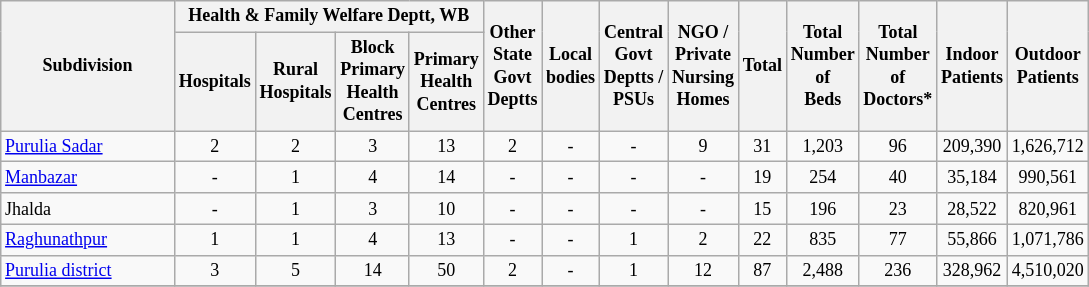<table class="wikitable" style="text-align:center;font-size: 9pt">
<tr>
<th width="110" rowspan="2">Subdivision</th>
<th width="160" colspan="4" rowspan="1">Health & Family Welfare Deptt, WB</th>
<th widthspan="110" rowspan="2">Other<br>State<br>Govt<br>Deptts</th>
<th widthspan="110" rowspan="2">Local<br>bodies</th>
<th widthspan="110" rowspan="2">Central<br>Govt<br>Deptts /<br>PSUs</th>
<th widthspan="110" rowspan="2">NGO /<br>Private<br>Nursing<br>Homes</th>
<th widthspan="110" rowspan="2">Total</th>
<th widthspan="110" rowspan="2">Total<br>Number<br>of<br>Beds</th>
<th widthspan="110" rowspan="2">Total<br>Number<br>of<br>Doctors*</th>
<th widthspan="130" rowspan="2">Indoor<br>Patients</th>
<th widthspan="130" rowspan="2">Outdoor<br>Patients</th>
</tr>
<tr>
<th width="40">Hospitals<br></th>
<th width="40">Rural<br>Hospitals<br></th>
<th width="40">Block<br>Primary<br>Health<br>Centres<br></th>
<th width="40">Primary<br>Health<br>Centres<br></th>
</tr>
<tr>
<td align=left><a href='#'>Purulia Sadar</a></td>
<td align="center">2</td>
<td align="center">2</td>
<td align="center">3</td>
<td align="center">13</td>
<td align="center">2</td>
<td align="center">-</td>
<td align="center">-</td>
<td align="center">9</td>
<td align="center">31</td>
<td align="center">1,203</td>
<td align="center">96</td>
<td align="center">209,390</td>
<td align="center">1,626,712</td>
</tr>
<tr>
<td align=left><a href='#'>Manbazar</a></td>
<td align="center">-</td>
<td align="center">1</td>
<td align="center">4</td>
<td align="center">14</td>
<td align="center">-</td>
<td align="center">-</td>
<td align="center">-</td>
<td align="center">-</td>
<td align="center">19</td>
<td align="center">254</td>
<td align="center">40</td>
<td align="center">35,184</td>
<td align="center">990,561</td>
</tr>
<tr>
<td align=left>Jhalda</td>
<td align="center">-</td>
<td align="center">1</td>
<td align="center">3</td>
<td align="center">10</td>
<td align="center">-</td>
<td align="center">-</td>
<td align="center">-</td>
<td align="center">-</td>
<td align="center">15</td>
<td align="center">196</td>
<td align="center">23</td>
<td align="center">28,522</td>
<td align="center">820,961</td>
</tr>
<tr>
<td align=left><a href='#'>Raghunathpur</a></td>
<td align="center">1</td>
<td align="center">1</td>
<td align="center">4</td>
<td align="center">13</td>
<td align="center">-</td>
<td align="center">-</td>
<td align="center">1</td>
<td align="center">2</td>
<td align="center">22</td>
<td align="center">835</td>
<td align="center">77</td>
<td align="center">55,866</td>
<td align="center">1,071,786</td>
</tr>
<tr>
<td align=left><a href='#'>Purulia district</a></td>
<td align="center">3</td>
<td align="center">5</td>
<td align="center">14</td>
<td align="center">50</td>
<td align="center">2</td>
<td align="center">-</td>
<td align="center">1</td>
<td align="center">12</td>
<td align="center">87</td>
<td align="center">2,488</td>
<td align="center">236</td>
<td align="center">328,962</td>
<td align="center">4,510,020</td>
</tr>
<tr>
</tr>
</table>
